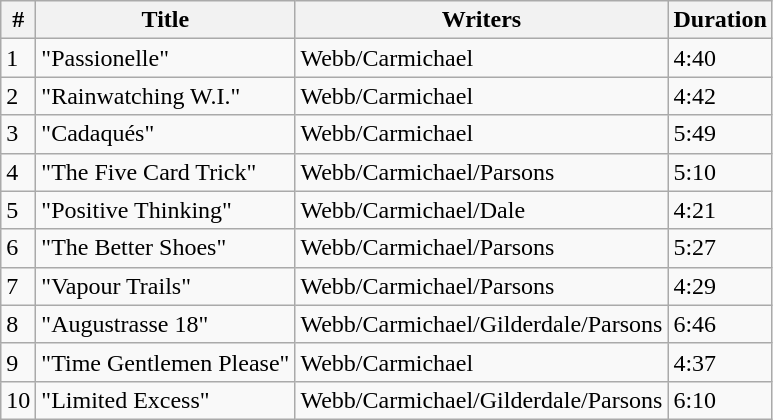<table class="wikitable">
<tr>
<th>#</th>
<th>Title</th>
<th>Writers</th>
<th>Duration</th>
</tr>
<tr>
<td>1</td>
<td>"Passionelle"</td>
<td>Webb/Carmichael</td>
<td>4:40</td>
</tr>
<tr>
<td>2</td>
<td>"Rainwatching W.I."</td>
<td>Webb/Carmichael</td>
<td>4:42</td>
</tr>
<tr>
<td>3</td>
<td>"Cadaqués"</td>
<td>Webb/Carmichael</td>
<td>5:49</td>
</tr>
<tr>
<td>4</td>
<td>"The Five Card Trick"</td>
<td>Webb/Carmichael/Parsons</td>
<td>5:10</td>
</tr>
<tr>
<td>5</td>
<td>"Positive Thinking"</td>
<td>Webb/Carmichael/Dale</td>
<td>4:21</td>
</tr>
<tr>
<td>6</td>
<td>"The Better Shoes"</td>
<td>Webb/Carmichael/Parsons</td>
<td>5:27</td>
</tr>
<tr>
<td>7</td>
<td>"Vapour Trails"</td>
<td>Webb/Carmichael/Parsons</td>
<td>4:29</td>
</tr>
<tr>
<td>8</td>
<td>"Augustrasse 18"</td>
<td>Webb/Carmichael/Gilderdale/Parsons</td>
<td>6:46</td>
</tr>
<tr>
<td>9</td>
<td>"Time Gentlemen Please"</td>
<td>Webb/Carmichael</td>
<td>4:37</td>
</tr>
<tr>
<td>10</td>
<td>"Limited Excess"</td>
<td>Webb/Carmichael/Gilderdale/Parsons</td>
<td>6:10</td>
</tr>
</table>
